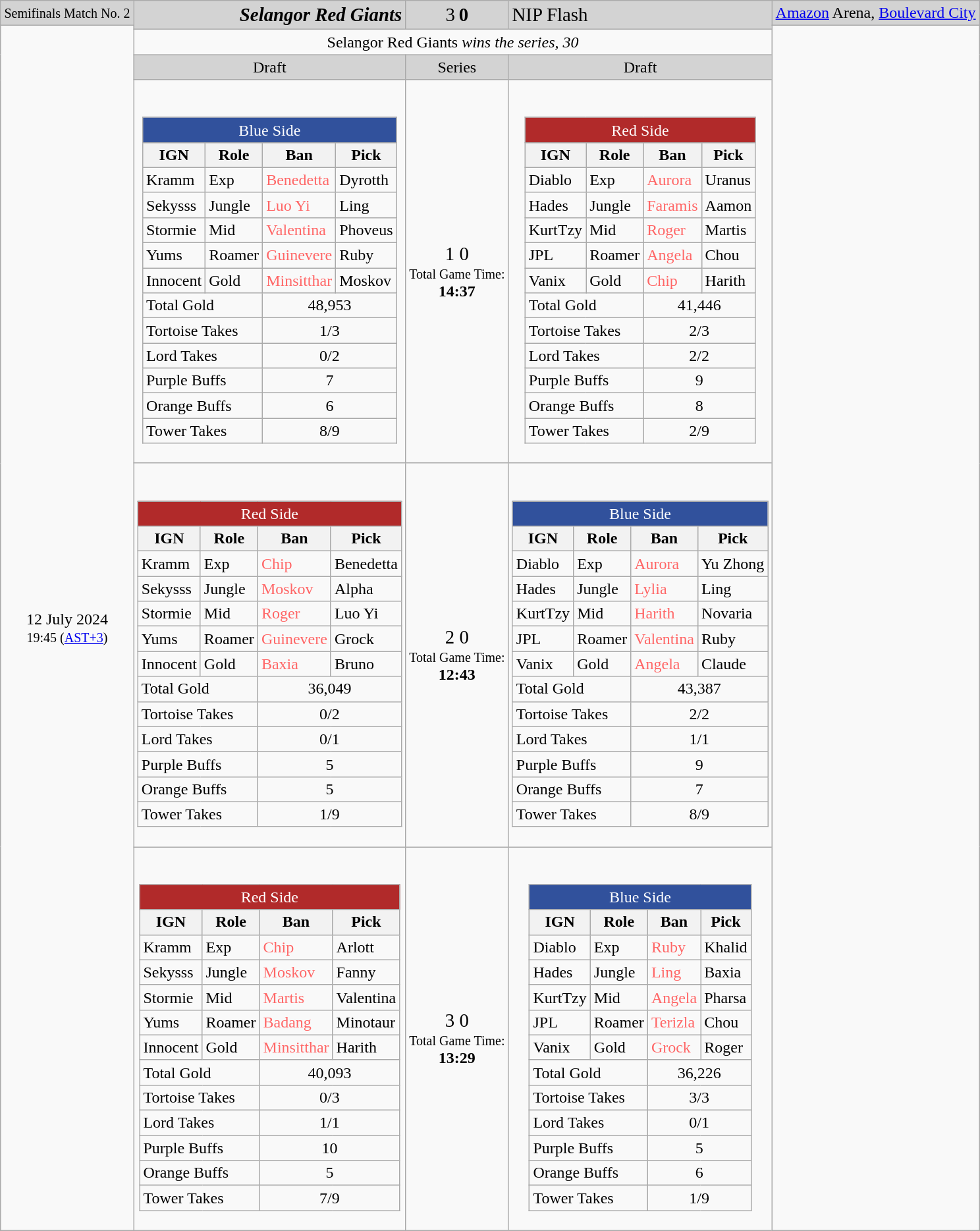<table class="wikitable mw-collapsible mw-collapsed" style="margin-left:auto; margin-right:auto;">
<tr>
<td style="background:#D3D3D3;"><small>Semifinals Match No. 2</small></td>
<td rowspan="2" style="text-align:right; background:#D3D3D3;" "><big><strong> <em>Selangor Red Giants<strong><em></big></td>
<td rowspan="2" style="text-align:center;background:#D3D3D3;" "></strong><big>3</big><strong> <big> 0</big></td>
<td rowspan="2" style="background:#D3D3D3;"><big> </em>NIP Flash<em></big></td>
<td style="background:#D3D3D3;"><a href='#'>Amazon</a> Arena, <a href='#'>Boulevard City</a></td>
</tr>
<tr>
<td rowspan="6" style="text-align:center;">12 July 2024 <br> <small>19:45 (<a href='#'>AST+3</a>)</small></td>
<td rowspan="6"></td>
</tr>
<tr>
<td colspan="3" style="text-align:center;"></em>Selangor Red Giants<em> wins the series, 30</td>
</tr>
<tr>
<td style="text-align:center; background:#D3D3D3;"></strong>Draft<strong></td>
<td style="text-align:center; background:#D3D3D3;"></strong>Series<strong></td>
<td style="text-align:center; background:#D3D3D3;"></strong>Draft<strong></td>
</tr>
<tr>
<td><br><table class="wikitable" style="margin-left:auto; margin-right:auto;">
<tr>
<td colspan="4" style="text-align:center; color:#FFFFFF;" bgcolor="#31519C"></strong>Blue Side<strong></td>
</tr>
<tr>
<th>IGN</th>
<th>Role</th>
<th>Ban</th>
<th>Pick</th>
</tr>
<tr>
<td>Kramm</td>
<td>Exp</td>
<td style="color:#FF6666;"></em>Benedetta<em></td>
<td></em></strong>Dyrotth<strong><em></td>
</tr>
<tr>
<td>Sekysss</td>
<td>Jungle</td>
<td style="color:#FF6666;"></em>Luo Yi<em></td>
<td></em></strong>Ling<strong><em></td>
</tr>
<tr>
<td>Stormie</td>
<td>Mid</td>
<td style="color:#FF6666;"></em>Valentina<em></td>
<td></em></strong>Phoveus<strong><em></td>
</tr>
<tr>
<td>Yums</td>
<td>Roamer</td>
<td style="color:#FF6666;"></em>Guinevere<em></td>
<td></em></strong>Ruby<strong><em></td>
</tr>
<tr>
<td>Innocent</td>
<td>Gold</td>
<td style="color:#FF6666;"></em>Minsitthar<em></td>
<td></em></strong>Moskov<strong><em></td>
</tr>
<tr>
<td colspan="2"></strong>Total Gold<strong></td>
<td colspan="2" style="text-align:center;"></strong>48,953<strong></td>
</tr>
<tr>
<td colspan="2"></strong>Tortoise Takes<strong></td>
<td colspan="2" style="text-align:center;">1/3<br><small></small></td>
</tr>
<tr>
<td colspan="2"></strong>Lord Takes<strong></td>
<td colspan="2" style="text-align:center;">0/2<br><small></small></td>
</tr>
<tr>
<td colspan="2"></strong>Purple Buffs<strong></td>
<td colspan="2" style="text-align:center;">7</td>
</tr>
<tr>
<td colspan="2"></strong>Orange Buffs<strong></td>
<td colspan="2" style="text-align:center;">6</td>
</tr>
<tr>
<td colspan="2"></strong>Tower Takes<strong></td>
<td colspan="2" style="text-align:center;"></strong>8/9<strong><br><small></strong><strong></small></td>
</tr>
</table>
</td>
<td style="text-align:center;"><big></strong>1  0<strong></big><br><small></strong>Total Game Time:<strong></small><br></em>14:37<em></td>
<td><br><table class="wikitable" style="margin-left:auto; margin-right:auto;">
<tr>
<td colspan="4" style="text-align:center; color:#FFFFFF;" bgcolor="#B12A2A"></strong>Red Side<strong></td>
</tr>
<tr>
<th>IGN</th>
<th>Role</th>
<th>Ban</th>
<th>Pick</th>
</tr>
<tr>
<td>Diablo</td>
<td>Exp</td>
<td style="color:#FF6666;"></em>Aurora<em></td>
<td></em></strong>Uranus<strong><em></td>
</tr>
<tr>
<td>Hades</td>
<td>Jungle</td>
<td style="color:#FF6666;"></em>Faramis<em></td>
<td></em></strong>Aamon<strong><em></td>
</tr>
<tr>
<td>KurtTzy</td>
<td>Mid</td>
<td style="color:#FF6666;"></em>Roger<em></td>
<td></em></strong>Martis<strong><em></td>
</tr>
<tr>
<td>JPL</td>
<td>Roamer</td>
<td style="color:#FF6666;"></em>Angela<em></td>
<td></em></strong>Chou<strong><em></td>
</tr>
<tr>
<td>Vanix</td>
<td>Gold</td>
<td style="color:#FF6666;"></em>Chip<em></td>
<td></em></strong>Harith<strong><em></td>
</tr>
<tr>
<td colspan="2"></strong>Total Gold<strong></td>
<td colspan="2" style="text-align:center;">41,446</td>
</tr>
<tr>
<td colspan="2"></strong>Tortoise Takes<strong></td>
<td colspan="2" style="text-align:center;"></strong>2/3<strong><br><small></strong><strong></small></td>
</tr>
<tr>
<td colspan="2"></strong>Lord Takes<strong></td>
<td colspan="2" style="text-align:center;"></strong>2/2<strong><br><small></strong><strong></small></td>
</tr>
<tr>
<td colspan="2"></strong>Purple Buffs<strong></td>
<td colspan="2" style="text-align:center;"></strong>9<strong></td>
</tr>
<tr>
<td colspan="2"></strong>Orange Buffs<strong></td>
<td colspan="2" style="text-align:center;"></strong>8<strong></td>
</tr>
<tr>
<td colspan="2"></strong>Tower Takes<strong></td>
<td colspan="2" style="text-align:center;">2/9<br><small></small></td>
</tr>
</table>
</td>
</tr>
<tr>
<td><br><table class="wikitable" style="margin-left:auto; margin-right:auto;">
<tr>
<td colspan="4" style="text-align:center; color:#FFFFFF;" bgcolor="#B12A2A"></strong>Red Side<strong></td>
</tr>
<tr>
<th>IGN</th>
<th>Role</th>
<th>Ban</th>
<th>Pick</th>
</tr>
<tr>
<td>Kramm</td>
<td>Exp</td>
<td style="color:#FF6666;"></em>Chip<em></td>
<td></em></strong>Benedetta<strong><em></td>
</tr>
<tr>
<td>Sekysss</td>
<td>Jungle</td>
<td style="color:#FF6666;"></em>Moskov<em></td>
<td></em></strong>Alpha<strong><em></td>
</tr>
<tr>
<td>Stormie</td>
<td>Mid</td>
<td style="color:#FF6666;"></em>Roger<em></td>
<td></em></strong>Luo Yi<strong><em></td>
</tr>
<tr>
<td>Yums</td>
<td>Roamer</td>
<td style="color:#FF6666;"></em>Guinevere<em></td>
<td></em></strong>Grock<strong><em></td>
</tr>
<tr>
<td>Innocent</td>
<td>Gold</td>
<td style="color:#FF6666;"></em>Baxia<em></td>
<td></em></strong>Bruno<strong><em></td>
</tr>
<tr>
<td colspan="2"></strong>Total Gold<strong></td>
<td colspan="2" style="text-align:center;">36,049</td>
</tr>
<tr>
<td colspan="2"></strong>Tortoise Takes<strong></td>
<td colspan="2" style="text-align:center;">0/2<br><small></small></td>
</tr>
<tr>
<td colspan="2"></strong>Lord Takes<strong></td>
<td colspan="2" style="text-align:center;">0/1<br><small></small></td>
</tr>
<tr>
<td colspan="2"></strong>Purple Buffs<strong></td>
<td colspan="2" style="text-align:center;">5</td>
</tr>
<tr>
<td colspan="2"></strong>Orange Buffs<strong></td>
<td colspan="2" style="text-align:center;">5</td>
</tr>
<tr>
<td colspan="2"></strong>Tower Takes<strong></td>
<td colspan="2" style="text-align:center;">1/9<br><small></small></td>
</tr>
</table>
</td>
<td style="text-align:center;"><big></strong>2  0<strong></big><br><small></strong>Total Game Time:<strong></small><br></em>12:43<em></td>
<td><br><table class="wikitable" style="margin-left:auto; margin-right:auto;">
<tr>
<td colspan="4" style="text-align:center; color:#FFFFFF;" bgcolor="#31519C"></strong>Blue Side<strong></td>
</tr>
<tr>
<th>IGN</th>
<th>Role</th>
<th>Ban</th>
<th>Pick</th>
</tr>
<tr>
<td>Diablo</td>
<td>Exp</td>
<td style="color:#FF6666;"></em>Aurora<em></td>
<td></em></strong>Yu Zhong<strong><em></td>
</tr>
<tr>
<td>Hades</td>
<td>Jungle</td>
<td style="color:#FF6666;"></em>Lylia<em></td>
<td></em></strong>Ling<strong><em></td>
</tr>
<tr>
<td>KurtTzy</td>
<td>Mid</td>
<td style="color:#FF6666;"></em>Harith<em></td>
<td></em></strong>Novaria<strong><em></td>
</tr>
<tr>
<td>JPL</td>
<td>Roamer</td>
<td style="color:#FF6666;"></em>Valentina<em></td>
<td></em></strong>Ruby<strong><em></td>
</tr>
<tr>
<td>Vanix</td>
<td>Gold</td>
<td style="color:#FF6666;"></em>Angela<em></td>
<td></em></strong>Claude<strong><em></td>
</tr>
<tr>
<td colspan="2"></strong>Total Gold<strong></td>
<td colspan="2" style="text-align:center;"></strong>43,387<strong></td>
</tr>
<tr>
<td colspan="2"></strong>Tortoise Takes<strong></td>
<td colspan="2" style="text-align:center;"></strong>2/2<strong><br><small></strong><strong></small></td>
</tr>
<tr>
<td colspan="2"></strong>Lord Takes<strong></td>
<td colspan="2" style="text-align:center;"></strong>1/1<strong><br><small></strong><strong></small></td>
</tr>
<tr>
<td colspan="2"></strong>Purple Buffs<strong></td>
<td colspan="2" style="text-align:center;"></strong>9<strong></td>
</tr>
<tr>
<td colspan="2"></strong>Orange Buffs<strong></td>
<td colspan="2" style="text-align:center;"></strong>7<strong></td>
</tr>
<tr>
<td colspan="2"></strong>Tower Takes<strong></td>
<td colspan="2" style="text-align:center;"></strong>8/9<strong><br><small></strong><strong></small></td>
</tr>
</table>
</td>
</tr>
<tr>
<td><br><table class="wikitable" style="margin-left:auto; margin-right:auto;">
<tr>
<td colspan="4" style="text-align:center; color:#FFFFFF;" bgcolor="#B12A2A"></strong>Red Side<strong></td>
</tr>
<tr>
<th>IGN</th>
<th>Role</th>
<th>Ban</th>
<th>Pick</th>
</tr>
<tr>
<td>Kramm</td>
<td>Exp</td>
<td style="color:#FF6666;"></em>Chip<em></td>
<td></em></strong>Arlott<strong><em></td>
</tr>
<tr>
<td>Sekysss</td>
<td>Jungle</td>
<td style="color:#FF6666;"></em>Moskov<em></td>
<td></em></strong>Fanny<strong><em></td>
</tr>
<tr>
<td>Stormie</td>
<td>Mid</td>
<td style="color:#FF6666;"></em>Martis<em></td>
<td></em></strong>Valentina<strong><em></td>
</tr>
<tr>
<td>Yums</td>
<td>Roamer</td>
<td style="color:#FF6666;"></em>Badang<em></td>
<td></em></strong>Minotaur<strong><em></td>
</tr>
<tr>
<td>Innocent</td>
<td>Gold</td>
<td style="color:#FF6666;"></em>Minsitthar<em></td>
<td></em></strong>Harith<strong><em></td>
</tr>
<tr>
<td colspan="2"></strong>Total Gold<strong></td>
<td colspan="2" style="text-align:center;"></strong>40,093<strong></td>
</tr>
<tr>
<td colspan="2"></strong>Tortoise Takes<strong></td>
<td colspan="2" style="text-align:center;">0/3<br><small></small></td>
</tr>
<tr>
<td colspan="2"></strong>Lord Takes<strong></td>
<td colspan="2" style="text-align:center;"></strong>1/1<strong><br><small></strong><strong></small></td>
</tr>
<tr>
<td colspan="2"></strong>Purple Buffs<strong></td>
<td colspan="2" style="text-align:center;"></strong>10<strong></td>
</tr>
<tr>
<td colspan="2"></strong>Orange Buffs<strong></td>
<td colspan="2" style="text-align:center;">5</td>
</tr>
<tr>
<td colspan="2"></strong>Tower Takes<strong></td>
<td colspan="2" style="text-align:center;"></strong>7/9<strong><br><small></strong><strong></small></td>
</tr>
</table>
</td>
<td style="text-align:center;"><big></strong>3  0<strong></big><br><small></strong>Total Game Time:<strong></small><br></em>13:29<em></td>
<td><br><table class="wikitable" style="margin-left:auto; margin-right:auto;">
<tr>
<td colspan="4" style="text-align:center; color:#FFFFFF;" bgcolor="#31519C"></strong>Blue Side<strong></td>
</tr>
<tr>
<th>IGN</th>
<th>Role</th>
<th>Ban</th>
<th>Pick</th>
</tr>
<tr>
<td>Diablo</td>
<td>Exp</td>
<td style="color:#FF6666;"></em>Ruby<em></td>
<td></em></strong>Khalid<strong><em></td>
</tr>
<tr>
<td>Hades</td>
<td>Jungle</td>
<td style="color:#FF6666;"></em>Ling<em></td>
<td></em></strong>Baxia<strong><em></td>
</tr>
<tr>
<td>KurtTzy</td>
<td>Mid</td>
<td style="color:#FF6666;"></em>Angela<em></td>
<td></em></strong>Pharsa<strong><em></td>
</tr>
<tr>
<td>JPL</td>
<td>Roamer</td>
<td style="color:#FF6666;"></em>Terizla<em></td>
<td></em></strong>Chou<strong><em></td>
</tr>
<tr>
<td>Vanix</td>
<td>Gold</td>
<td style="color:#FF6666;"></em>Grock<em></td>
<td></em></strong>Roger<strong><em></td>
</tr>
<tr>
<td colspan="2"></strong>Total Gold<strong></td>
<td colspan="2" style="text-align:center;">36,226</td>
</tr>
<tr>
<td colspan="2"></strong>Tortoise Takes<strong></td>
<td colspan="2" style="text-align:center;"></strong>3/3<strong><br><small></strong><strong></small></td>
</tr>
<tr>
<td colspan="2"></strong>Lord Takes<strong></td>
<td colspan="2" style="text-align:center;">0/1<br><small></small></td>
</tr>
<tr>
<td colspan="2"></strong>Purple Buffs<strong></td>
<td colspan="2" style="text-align:center;">5</td>
</tr>
<tr>
<td colspan="2"></strong>Orange Buffs<strong></td>
<td colspan="2" style="text-align:center;"></strong>6<strong></td>
</tr>
<tr>
<td colspan="2"></strong>Tower Takes<strong></td>
<td colspan="2" style="text-align:center;">1/9<br><small></small></td>
</tr>
</table>
</td>
</tr>
</table>
